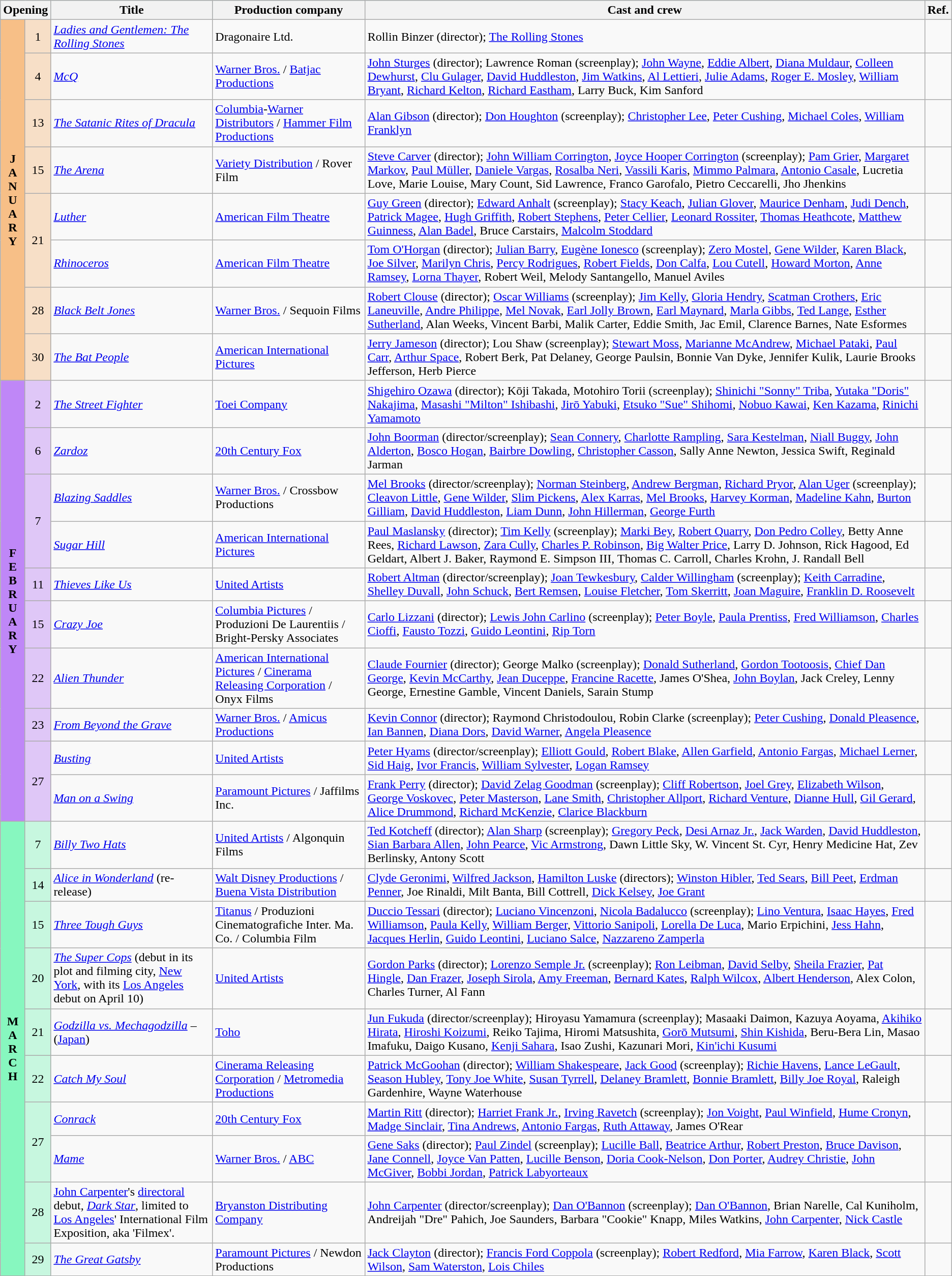<table class="wikitable sortable">
<tr style="background:#b0e0e6; text-align:center;">
<th colspan="2">Opening</th>
<th style="width:17%;">Title</th>
<th style="width:16%;">Production company</th>
<th>Cast and crew</th>
<th class="unsortable">Ref.</th>
</tr>
<tr>
<th rowspan="8" style="text-align:center; background:#f7bf87;"><strong>J<br>A<br>N<br>U<br>A<br>R<br>Y</strong></th>
<td style="text-align:center; background:#f7dfc7;">1</td>
<td><em><a href='#'>Ladies and Gentlemen: The Rolling Stones</a></em></td>
<td>Dragonaire Ltd.</td>
<td>Rollin Binzer (director); <a href='#'>The Rolling Stones</a></td>
<td></td>
</tr>
<tr>
<td style="text-align:center; background:#f7dfc7;">4</td>
<td><em><a href='#'>McQ</a></em></td>
<td><a href='#'>Warner Bros.</a> / <a href='#'>Batjac Productions</a></td>
<td><a href='#'>John Sturges</a> (director); Lawrence Roman (screenplay); <a href='#'>John Wayne</a>, <a href='#'>Eddie Albert</a>, <a href='#'>Diana Muldaur</a>, <a href='#'>Colleen Dewhurst</a>, <a href='#'>Clu Gulager</a>, <a href='#'>David Huddleston</a>, <a href='#'>Jim Watkins</a>, <a href='#'>Al Lettieri</a>, <a href='#'>Julie Adams</a>, <a href='#'>Roger E. Mosley</a>, <a href='#'>William Bryant</a>, <a href='#'>Richard Kelton</a>, <a href='#'>Richard Eastham</a>, Larry Buck, Kim Sanford</td>
<td></td>
</tr>
<tr>
<td style="text-align:center; background:#f7dfc7;">13</td>
<td><em><a href='#'>The Satanic Rites of Dracula</a></em></td>
<td><a href='#'>Columbia</a>-<a href='#'>Warner Distributors</a> / <a href='#'>Hammer Film Productions</a></td>
<td><a href='#'>Alan Gibson</a> (director); <a href='#'>Don Houghton</a> (screenplay); <a href='#'>Christopher Lee</a>, <a href='#'>Peter Cushing</a>, <a href='#'>Michael Coles</a>, <a href='#'>William Franklyn</a></td>
<td></td>
</tr>
<tr>
<td style="text-align:center; background:#f7dfc7;">15</td>
<td><em><a href='#'>The Arena</a></em></td>
<td><a href='#'>Variety Distribution</a> / Rover Film</td>
<td><a href='#'>Steve Carver</a> (director); <a href='#'>John William Corrington</a>, <a href='#'>Joyce Hooper Corrington</a> (screenplay); <a href='#'>Pam Grier</a>, <a href='#'>Margaret Markov</a>, <a href='#'>Paul Müller</a>, <a href='#'>Daniele Vargas</a>, <a href='#'>Rosalba Neri</a>, <a href='#'>Vassili Karis</a>, <a href='#'>Mimmo Palmara</a>, <a href='#'>Antonio Casale</a>, Lucretia Love, Marie Louise, Mary Count, Sid Lawrence, Franco Garofalo, Pietro Ceccarelli, Jho Jhenkins</td>
<td></td>
</tr>
<tr>
<td rowspan="2" style="text-align:center; background:#f7dfc7;">21</td>
<td><em><a href='#'>Luther</a></em></td>
<td><a href='#'>American Film Theatre</a></td>
<td><a href='#'>Guy Green</a> (director); <a href='#'>Edward Anhalt</a> (screenplay); <a href='#'>Stacy Keach</a>, <a href='#'>Julian Glover</a>, <a href='#'>Maurice Denham</a>, <a href='#'>Judi Dench</a>, <a href='#'>Patrick Magee</a>, <a href='#'>Hugh Griffith</a>, <a href='#'>Robert Stephens</a>, <a href='#'>Peter Cellier</a>, <a href='#'>Leonard Rossiter</a>, <a href='#'>Thomas Heathcote</a>, <a href='#'>Matthew Guinness</a>, <a href='#'>Alan Badel</a>, Bruce Carstairs, <a href='#'>Malcolm Stoddard</a></td>
<td></td>
</tr>
<tr>
<td><em><a href='#'>Rhinoceros</a></em></td>
<td><a href='#'>American Film Theatre</a></td>
<td><a href='#'>Tom O'Horgan</a> (director); <a href='#'>Julian Barry</a>, <a href='#'>Eugène Ionesco</a> (screenplay); <a href='#'>Zero Mostel</a>, <a href='#'>Gene Wilder</a>, <a href='#'>Karen Black</a>, <a href='#'>Joe Silver</a>, <a href='#'>Marilyn Chris</a>, <a href='#'>Percy Rodrigues</a>, <a href='#'>Robert Fields</a>, <a href='#'>Don Calfa</a>, <a href='#'>Lou Cutell</a>, <a href='#'>Howard Morton</a>, <a href='#'>Anne Ramsey</a>, <a href='#'>Lorna Thayer</a>, Robert Weil, Melody Santangello, Manuel Aviles</td>
<td></td>
</tr>
<tr>
<td style="text-align:center; background:#f7dfc7;">28</td>
<td><em><a href='#'>Black Belt Jones</a></em></td>
<td><a href='#'>Warner Bros.</a> / Sequoin Films</td>
<td><a href='#'>Robert Clouse</a> (director); <a href='#'>Oscar Williams</a> (screenplay); <a href='#'>Jim Kelly</a>, <a href='#'>Gloria Hendry</a>, <a href='#'>Scatman Crothers</a>, <a href='#'>Eric Laneuville</a>, <a href='#'>Andre Philippe</a>, <a href='#'>Mel Novak</a>, <a href='#'>Earl Jolly Brown</a>, <a href='#'>Earl Maynard</a>, <a href='#'>Marla Gibbs</a>, <a href='#'>Ted Lange</a>, <a href='#'>Esther Sutherland</a>, Alan Weeks, Vincent Barbi, Malik Carter, Eddie Smith, Jac Emil, Clarence Barnes, Nate Esformes</td>
<td></td>
</tr>
<tr>
<td style="text-align:center; background:#f7dfc7;">30</td>
<td><em><a href='#'>The Bat People</a></em></td>
<td><a href='#'>American International Pictures</a></td>
<td><a href='#'>Jerry Jameson</a> (director); Lou Shaw (screenplay); <a href='#'>Stewart Moss</a>, <a href='#'>Marianne McAndrew</a>, <a href='#'>Michael Pataki</a>, <a href='#'>Paul Carr</a>, <a href='#'>Arthur Space</a>, Robert Berk, Pat Delaney, George Paulsin, Bonnie Van Dyke, Jennifer Kulik, Laurie Brooks Jefferson, Herb Pierce</td>
<td></td>
</tr>
<tr>
<th rowspan="10" style="text-align:center; background:#bf87f7;"><strong>F<br>E<br>B<br>R<br>U<br>A<br>R<br>Y</strong></th>
<td style="text-align:center; background:#dfc7f7;">2</td>
<td><em><a href='#'>The Street Fighter</a></em></td>
<td><a href='#'>Toei Company</a></td>
<td><a href='#'>Shigehiro Ozawa</a> (director); Kōji Takada, Motohiro Torii (screenplay); <a href='#'>Shinichi "Sonny" Triba</a>, <a href='#'>Yutaka "Doris" Nakajima</a>, <a href='#'>Masashi "Milton" Ishibashi</a>, <a href='#'>Jirō Yabuki</a>, <a href='#'>Etsuko "Sue" Shihomi</a>, <a href='#'>Nobuo Kawai</a>, <a href='#'>Ken Kazama</a>, <a href='#'>Rinichi Yamamoto</a></td>
<td></td>
</tr>
<tr>
<td style="text-align:center; background:#dfc7f7;">6</td>
<td><em><a href='#'>Zardoz</a></em></td>
<td><a href='#'>20th Century Fox</a></td>
<td><a href='#'>John Boorman</a> (director/screenplay); <a href='#'>Sean Connery</a>, <a href='#'>Charlotte Rampling</a>, <a href='#'>Sara Kestelman</a>, <a href='#'>Niall Buggy</a>, <a href='#'>John Alderton</a>, <a href='#'>Bosco Hogan</a>, <a href='#'>Bairbre Dowling</a>, <a href='#'>Christopher Casson</a>, Sally Anne Newton, Jessica Swift, Reginald Jarman</td>
<td></td>
</tr>
<tr>
<td rowspan="2" style="text-align:center; background:#dfc7f7;">7</td>
<td><em><a href='#'>Blazing Saddles</a></em></td>
<td><a href='#'>Warner Bros.</a> / Crossbow Productions</td>
<td><a href='#'>Mel Brooks</a> (director/screenplay); <a href='#'>Norman Steinberg</a>, <a href='#'>Andrew Bergman</a>, <a href='#'>Richard Pryor</a>, <a href='#'>Alan Uger</a> (screenplay); <a href='#'>Cleavon Little</a>, <a href='#'>Gene Wilder</a>, <a href='#'>Slim Pickens</a>, <a href='#'>Alex Karras</a>, <a href='#'>Mel Brooks</a>, <a href='#'>Harvey Korman</a>, <a href='#'>Madeline Kahn</a>, <a href='#'>Burton Gilliam</a>, <a href='#'>David Huddleston</a>, <a href='#'>Liam Dunn</a>, <a href='#'>John Hillerman</a>, <a href='#'>George Furth</a></td>
<td></td>
</tr>
<tr>
<td><em><a href='#'>Sugar Hill</a></em></td>
<td><a href='#'>American International Pictures</a></td>
<td><a href='#'>Paul Maslansky</a> (director); <a href='#'>Tim Kelly</a> (screenplay); <a href='#'>Marki Bey</a>, <a href='#'>Robert Quarry</a>, <a href='#'>Don Pedro Colley</a>, Betty Anne Rees, <a href='#'>Richard Lawson</a>, <a href='#'>Zara Cully</a>, <a href='#'>Charles P. Robinson</a>, <a href='#'>Big Walter Price</a>, Larry D. Johnson, Rick Hagood, Ed Geldart, Albert J. Baker, Raymond E. Simpson III, Thomas C. Carroll, Charles Krohn, J. Randall Bell</td>
<td></td>
</tr>
<tr>
<td style="text-align:center; background:#dfc7f7;">11</td>
<td><em><a href='#'>Thieves Like Us</a></em></td>
<td><a href='#'>United Artists</a></td>
<td><a href='#'>Robert Altman</a> (director/screenplay); <a href='#'>Joan Tewkesbury</a>, <a href='#'>Calder Willingham</a> (screenplay); <a href='#'>Keith Carradine</a>, <a href='#'>Shelley Duvall</a>, <a href='#'>John Schuck</a>, <a href='#'>Bert Remsen</a>, <a href='#'>Louise Fletcher</a>, <a href='#'>Tom Skerritt</a>, <a href='#'>Joan Maguire</a>, <a href='#'>Franklin D. Roosevelt</a></td>
<td></td>
</tr>
<tr>
<td style="text-align:center; background:#dfc7f7;">15</td>
<td><em><a href='#'>Crazy Joe</a></em></td>
<td><a href='#'>Columbia Pictures</a> / Produzioni De Laurentiis / Bright-Persky Associates</td>
<td><a href='#'>Carlo Lizzani</a> (director); <a href='#'>Lewis John Carlino</a> (screenplay); <a href='#'>Peter Boyle</a>, <a href='#'>Paula Prentiss</a>, <a href='#'>Fred Williamson</a>, <a href='#'>Charles Cioffi</a>, <a href='#'>Fausto Tozzi</a>, <a href='#'>Guido Leontini</a>, <a href='#'>Rip Torn</a></td>
<td></td>
</tr>
<tr>
<td style="text-align:center; background:#dfc7f7;">22</td>
<td><em><a href='#'>Alien Thunder</a></em></td>
<td><a href='#'>American International Pictures</a> / <a href='#'>Cinerama Releasing Corporation</a> / Onyx Films</td>
<td><a href='#'>Claude Fournier</a> (director); George Malko (screenplay); <a href='#'>Donald Sutherland</a>, <a href='#'>Gordon Tootoosis</a>, <a href='#'>Chief Dan George</a>, <a href='#'>Kevin McCarthy</a>, <a href='#'>Jean Duceppe</a>, <a href='#'>Francine Racette</a>, James O'Shea, <a href='#'>John Boylan</a>, Jack Creley, Lenny George, Ernestine Gamble, Vincent Daniels, Sarain Stump</td>
<td></td>
</tr>
<tr>
<td style="text-align:center; background:#dfc7f7;">23</td>
<td><em><a href='#'>From Beyond the Grave</a></em></td>
<td><a href='#'>Warner Bros.</a> / <a href='#'>Amicus Productions</a></td>
<td><a href='#'>Kevin Connor</a> (director); Raymond Christodoulou, Robin Clarke (screenplay); <a href='#'>Peter Cushing</a>, <a href='#'>Donald Pleasence</a>, <a href='#'>Ian Bannen</a>, <a href='#'>Diana Dors</a>, <a href='#'>David Warner</a>, <a href='#'>Angela Pleasence</a></td>
<td></td>
</tr>
<tr>
<td rowspan="2" style="text-align:center; background:#dfc7f7;">27</td>
<td><em><a href='#'>Busting</a></em></td>
<td><a href='#'>United Artists</a></td>
<td><a href='#'>Peter Hyams</a> (director/screenplay); <a href='#'>Elliott Gould</a>, <a href='#'>Robert Blake</a>, <a href='#'>Allen Garfield</a>, <a href='#'>Antonio Fargas</a>, <a href='#'>Michael Lerner</a>, <a href='#'>Sid Haig</a>, <a href='#'>Ivor Francis</a>, <a href='#'>William Sylvester</a>, <a href='#'>Logan Ramsey</a></td>
<td></td>
</tr>
<tr>
<td><em><a href='#'>Man on a Swing</a></em></td>
<td><a href='#'>Paramount Pictures</a> / Jaffilms Inc.</td>
<td><a href='#'>Frank Perry</a> (director); <a href='#'>David Zelag Goodman</a> (screenplay); <a href='#'>Cliff Robertson</a>, <a href='#'>Joel Grey</a>, <a href='#'>Elizabeth Wilson</a>, <a href='#'>George Voskovec</a>, <a href='#'>Peter Masterson</a>, <a href='#'>Lane Smith</a>, <a href='#'>Christopher Allport</a>, <a href='#'>Richard Venture</a>, <a href='#'>Dianne Hull</a>, <a href='#'>Gil Gerard</a>, <a href='#'>Alice Drummond</a>, <a href='#'>Richard McKenzie</a>, <a href='#'>Clarice Blackburn</a></td>
<td></td>
</tr>
<tr>
<th rowspan="10" style="text-align:center; background:#87f7bf;"><strong>M<br>A<br>R<br>C<br>H</strong></th>
<td style="text-align:center; background:#c7f7df;">7</td>
<td><em><a href='#'>Billy Two Hats</a></em></td>
<td><a href='#'>United Artists</a> / Algonquin Films</td>
<td><a href='#'>Ted Kotcheff</a> (director); <a href='#'>Alan Sharp</a> (screenplay); <a href='#'>Gregory Peck</a>, <a href='#'>Desi Arnaz Jr.</a>, <a href='#'>Jack Warden</a>, <a href='#'>David Huddleston</a>, <a href='#'>Sian Barbara Allen</a>, <a href='#'>John Pearce</a>, <a href='#'>Vic Armstrong</a>, Dawn Little Sky, W. Vincent St. Cyr, Henry Medicine Hat, Zev Berlinsky, Antony Scott</td>
<td></td>
</tr>
<tr>
<td style="text-align:center; background:#c7f7df;">14</td>
<td><em><a href='#'>Alice in Wonderland</a></em> (re-release)</td>
<td><a href='#'>Walt Disney Productions</a> / <a href='#'>Buena Vista Distribution</a></td>
<td><a href='#'>Clyde Geronimi</a>, <a href='#'>Wilfred Jackson</a>, <a href='#'>Hamilton Luske</a> (directors); <a href='#'>Winston Hibler</a>, <a href='#'>Ted Sears</a>, <a href='#'>Bill Peet</a>, <a href='#'>Erdman Penner</a>, Joe Rinaldi, Milt Banta, Bill Cottrell, <a href='#'>Dick Kelsey</a>, <a href='#'>Joe Grant</a></td>
<td></td>
</tr>
<tr>
<td style="text-align:center; background:#c7f7df;">15</td>
<td><em><a href='#'>Three Tough Guys</a></em></td>
<td><a href='#'>Titanus</a> / Produzioni Cinematografiche Inter. Ma. Co. / Columbia Film</td>
<td><a href='#'>Duccio Tessari</a> (director); <a href='#'>Luciano Vincenzoni</a>, <a href='#'>Nicola Badalucco</a> (screenplay); <a href='#'>Lino Ventura</a>, <a href='#'>Isaac Hayes</a>, <a href='#'>Fred Williamson</a>, <a href='#'>Paula Kelly</a>, <a href='#'>William Berger</a>, <a href='#'>Vittorio Sanipoli</a>, <a href='#'>Lorella De Luca</a>, Mario Erpichini, <a href='#'>Jess Hahn</a>, <a href='#'>Jacques Herlin</a>, <a href='#'>Guido Leontini</a>, <a href='#'>Luciano Salce</a>, <a href='#'>Nazzareno Zamperla</a></td>
<td></td>
</tr>
<tr>
<td style="text-align:center; background:#c7f7df;">20</td>
<td><em><a href='#'>The Super Cops</a></em> (debut in its plot and filming city, <a href='#'>New York</a>, with its <a href='#'>Los Angeles</a> debut on April 10)</td>
<td><a href='#'>United Artists</a></td>
<td><a href='#'>Gordon Parks</a> (director); <a href='#'>Lorenzo Semple Jr.</a> (screenplay); <a href='#'>Ron Leibman</a>, <a href='#'>David Selby</a>, <a href='#'>Sheila Frazier</a>, <a href='#'>Pat Hingle</a>, <a href='#'>Dan Frazer</a>, <a href='#'>Joseph Sirola</a>, <a href='#'>Amy Freeman</a>, <a href='#'>Bernard Kates</a>, <a href='#'>Ralph Wilcox</a>, <a href='#'>Albert Henderson</a>, Alex Colon, Charles Turner, Al Fann</td>
<td></td>
</tr>
<tr>
<td style="text-align:center; background:#c7f7df;">21</td>
<td><em><a href='#'>Godzilla vs. Mechagodzilla</a></em> – (<a href='#'>Japan</a>)</td>
<td><a href='#'>Toho</a></td>
<td><a href='#'>Jun Fukuda</a> (director/screenplay); Hiroyasu Yamamura (screenplay); Masaaki Daimon, Kazuya Aoyama, <a href='#'>Akihiko Hirata</a>, <a href='#'>Hiroshi Koizumi</a>, Reiko Tajima, Hiromi Matsushita, <a href='#'>Gorō Mutsumi</a>, <a href='#'>Shin Kishida</a>, Beru-Bera Lin, Masao Imafuku, Daigo Kusano, <a href='#'>Kenji Sahara</a>, Isao Zushi, Kazunari Mori, <a href='#'>Kin'ichi Kusumi</a></td>
<td></td>
</tr>
<tr>
<td style="text-align:center; background:#c7f7df;">22</td>
<td><em><a href='#'>Catch My Soul</a></em></td>
<td><a href='#'>Cinerama Releasing Corporation</a> / <a href='#'>Metromedia Productions</a></td>
<td><a href='#'>Patrick McGoohan</a> (director); <a href='#'>William Shakespeare</a>, <a href='#'>Jack Good</a> (screenplay); <a href='#'>Richie Havens</a>, <a href='#'>Lance LeGault</a>, <a href='#'>Season Hubley</a>, <a href='#'>Tony Joe White</a>, <a href='#'>Susan Tyrrell</a>, <a href='#'>Delaney Bramlett</a>, <a href='#'>Bonnie Bramlett</a>, <a href='#'>Billy Joe Royal</a>, Raleigh Gardenhire, Wayne Waterhouse</td>
<td></td>
</tr>
<tr>
<td rowspan="2" style="text-align:center; background:#c7f7df;">27</td>
<td><em><a href='#'>Conrack</a></em></td>
<td><a href='#'>20th Century Fox</a></td>
<td><a href='#'>Martin Ritt</a> (director); <a href='#'>Harriet Frank Jr.</a>, <a href='#'>Irving Ravetch</a> (screenplay); <a href='#'>Jon Voight</a>, <a href='#'>Paul Winfield</a>, <a href='#'>Hume Cronyn</a>, <a href='#'>Madge Sinclair</a>, <a href='#'>Tina Andrews</a>, <a href='#'>Antonio Fargas</a>, <a href='#'>Ruth Attaway</a>, James O'Rear</td>
<td></td>
</tr>
<tr>
<td><em><a href='#'>Mame</a></em></td>
<td><a href='#'>Warner Bros.</a> / <a href='#'>ABC</a></td>
<td><a href='#'>Gene Saks</a> (director); <a href='#'>Paul Zindel</a> (screenplay); <a href='#'>Lucille Ball</a>, <a href='#'>Beatrice Arthur</a>, <a href='#'>Robert Preston</a>, <a href='#'>Bruce Davison</a>, <a href='#'>Jane Connell</a>, <a href='#'>Joyce Van Patten</a>, <a href='#'>Lucille Benson</a>, <a href='#'>Doria Cook-Nelson</a>, <a href='#'>Don Porter</a>, <a href='#'>Audrey Christie</a>, <a href='#'>John McGiver</a>, <a href='#'>Bobbi Jordan</a>, <a href='#'>Patrick Labyorteaux</a></td>
<td></td>
</tr>
<tr>
<td style="text-align:center; background:#c7f7df;">28</td>
<td><a href='#'>John Carpenter</a>'s <a href='#'>directoral</a> debut, <em><a href='#'>Dark Star</a></em>, limited to <a href='#'>Los Angeles</a>' International Film Exposition, aka 'Filmex'.</td>
<td><a href='#'>Bryanston Distributing Company</a></td>
<td><a href='#'>John Carpenter</a> (director/screenplay); <a href='#'>Dan O'Bannon</a> (screenplay); <a href='#'>Dan O'Bannon</a>, Brian Narelle, Cal Kuniholm, Andreijah "Dre" Pahich, Joe Saunders, Barbara "Cookie" Knapp, Miles Watkins, <a href='#'>John Carpenter</a>, <a href='#'>Nick Castle</a></td>
<td></td>
</tr>
<tr>
<td style="text-align:center; background:#c7f7df;">29</td>
<td><em><a href='#'>The Great Gatsby</a></em></td>
<td><a href='#'>Paramount Pictures</a> / Newdon Productions</td>
<td><a href='#'>Jack Clayton</a> (director); <a href='#'>Francis Ford Coppola</a> (screenplay); <a href='#'>Robert Redford</a>, <a href='#'>Mia Farrow</a>, <a href='#'>Karen Black</a>, <a href='#'>Scott Wilson</a>, <a href='#'>Sam Waterston</a>, <a href='#'>Lois Chiles</a></td>
<td></td>
</tr>
</table>
